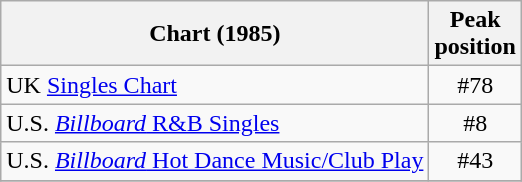<table class="wikitable sortable">
<tr>
<th>Chart (1985)</th>
<th align="center">Peak<br>position</th>
</tr>
<tr>
<td>UK <a href='#'>Singles Chart</a></td>
<td align="center">#78</td>
</tr>
<tr>
<td>U.S. <a href='#'><em>Billboard</em> R&B Singles</a></td>
<td align="center">#8</td>
</tr>
<tr>
<td>U.S. <a href='#'><em>Billboard</em> Hot Dance Music/Club Play</a></td>
<td align="center">#43</td>
</tr>
<tr>
</tr>
</table>
